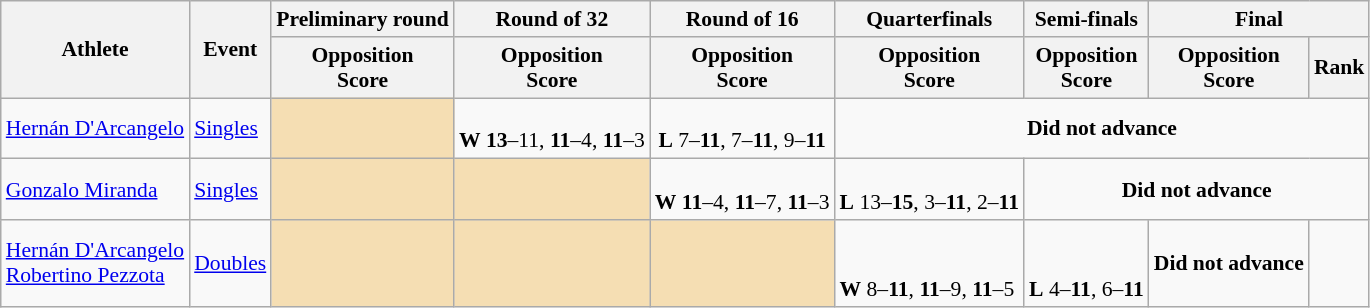<table class="wikitable" border="1" style="font-size:90%">
<tr>
<th rowspan=2>Athlete</th>
<th rowspan=2>Event</th>
<th>Preliminary round</th>
<th>Round of 32</th>
<th>Round of 16</th>
<th>Quarterfinals</th>
<th>Semi-finals</th>
<th colspan=2>Final</th>
</tr>
<tr>
<th>Opposition<br>Score</th>
<th>Opposition<br>Score</th>
<th>Opposition<br>Score</th>
<th>Opposition<br>Score</th>
<th>Opposition<br>Score</th>
<th>Opposition<br>Score</th>
<th>Rank</th>
</tr>
<tr>
<td><a href='#'>Hernán D'Arcangelo</a></td>
<td><a href='#'>Singles</a></td>
<td bgcolor=wheat></td>
<td align=center><br><strong>W</strong> <strong>13</strong>–11, <strong>11</strong>–4, <strong>11</strong>–3</td>
<td align=center><br><strong>L</strong>  7–<strong>11</strong>, 7–<strong>11</strong>, 9–<strong>11</strong></td>
<td align="center" colspan="7"><strong>Did not advance</strong></td>
</tr>
<tr>
<td><a href='#'>Gonzalo Miranda</a></td>
<td><a href='#'>Singles</a></td>
<td bgcolor=wheat></td>
<td bgcolor=wheat></td>
<td align=center><br><strong>W</strong> <strong>11</strong>–4, <strong>11</strong>–7, <strong>11</strong>–3</td>
<td align=center><br><strong>L</strong>  13–<strong>15</strong>, 3–<strong>11</strong>, 2–<strong>11</strong></td>
<td align="center" colspan="7"><strong>Did not advance</strong></td>
</tr>
<tr>
<td><a href='#'>Hernán D'Arcangelo</a><br><a href='#'>Robertino Pezzota</a></td>
<td><a href='#'>Doubles</a></td>
<td bgcolor=wheat></td>
<td bgcolor=wheat></td>
<td bgcolor=wheat></td>
<td><br><br><strong>W</strong> 8–<strong>11</strong>, <strong>11</strong>–9, <strong>11</strong>–5</td>
<td align=center><br><br><strong>L</strong> 4–<strong>11</strong>, 6–<strong>11</strong></td>
<td><strong>Did not advance</strong></td>
<td align=center></td>
</tr>
</table>
